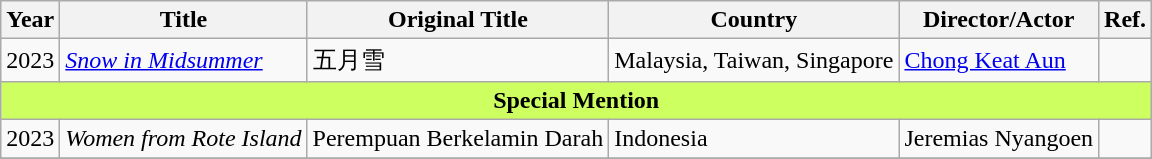<table class="wikitable">
<tr>
<th>Year</th>
<th>Title</th>
<th>Original Title</th>
<th>Country</th>
<th>Director/Actor</th>
<th>Ref.</th>
</tr>
<tr>
<td>2023</td>
<td><em><a href='#'>Snow in Midsummer</a></em></td>
<td>五月雪</td>
<td>Malaysia, Taiwan, Singapore</td>
<td><a href='#'>Chong Keat Aun</a></td>
<td style="text-align:center"></td>
</tr>
<tr>
<th colspan="6" style="background:#Cdff60"><strong>Special Mention</strong></th>
</tr>
<tr>
<td>2023</td>
<td><em>Women from Rote Island</em></td>
<td>Perempuan Berkelamin Darah</td>
<td>Indonesia</td>
<td>Jeremias Nyangoen</td>
<td style="text-align:center"></td>
</tr>
<tr>
</tr>
</table>
